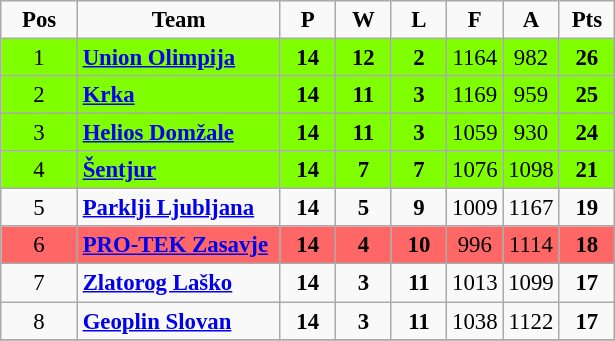<table class="wikitable sortable" style="text-align: center; font-size:95%">
<tr>
<td width="44"><strong>Pos</strong></td>
<td width="128"><strong>Team</strong></td>
<td width="30"><strong>P</strong></td>
<td width="30"><strong>W</strong></td>
<td width="30"><strong>L</strong></td>
<td width="30"><strong>F</strong></td>
<td width="30"><strong>A</strong></td>
<td width="30"><strong>Pts</strong></td>
</tr>
<tr bgcolor="#7fff00">
<td>1</td>
<td align="left"><strong><a href='#'>Union Olimpija</a></strong></td>
<td><strong>14</strong></td>
<td><strong>12</strong></td>
<td><strong>2</strong></td>
<td>1164</td>
<td>982</td>
<td><strong>26</strong></td>
</tr>
<tr bgcolor="#7fff00">
<td>2</td>
<td align="left"><strong><a href='#'>Krka</a></strong></td>
<td><strong>14</strong></td>
<td><strong>11</strong></td>
<td><strong>3</strong></td>
<td>1169</td>
<td>959</td>
<td><strong>25</strong></td>
</tr>
<tr bgcolor="#7fff00">
<td>3</td>
<td align="left"><strong><a href='#'>Helios Domžale</a></strong></td>
<td><strong>14</strong></td>
<td><strong>11</strong></td>
<td><strong>3</strong></td>
<td>1059</td>
<td>930</td>
<td><strong>24</strong></td>
</tr>
<tr bgcolor="#7fff00">
<td>4</td>
<td align="left"><strong><a href='#'>Šentjur</a></strong></td>
<td><strong>14</strong></td>
<td><strong>7</strong></td>
<td><strong>7</strong></td>
<td>1076</td>
<td>1098</td>
<td><strong>21</strong></td>
</tr>
<tr>
<td>5</td>
<td align="left"><strong><a href='#'>Parklji Ljubljana</a></strong></td>
<td><strong>14</strong></td>
<td><strong>5</strong></td>
<td><strong>9</strong></td>
<td>1009</td>
<td>1167</td>
<td><strong>19</strong></td>
</tr>
<tr bgcolor="#ff6666">
<td>6</td>
<td align="left"><strong><a href='#'>PRO-TEK Zasavje</a></strong></td>
<td><strong>14</strong></td>
<td><strong>4</strong></td>
<td><strong>10</strong></td>
<td>996</td>
<td>1114</td>
<td><strong>18</strong></td>
</tr>
<tr>
<td>7</td>
<td align="left"><strong><a href='#'>Zlatorog Laško</a></strong></td>
<td><strong>14</strong></td>
<td><strong>3</strong></td>
<td><strong>11</strong></td>
<td>1013</td>
<td>1099</td>
<td><strong>17</strong></td>
</tr>
<tr>
<td>8</td>
<td align="left"><strong><a href='#'>Geoplin Slovan</a></strong></td>
<td><strong>14</strong></td>
<td><strong>3</strong></td>
<td><strong>11</strong></td>
<td>1038</td>
<td>1122</td>
<td><strong>17</strong></td>
</tr>
<tr>
</tr>
</table>
